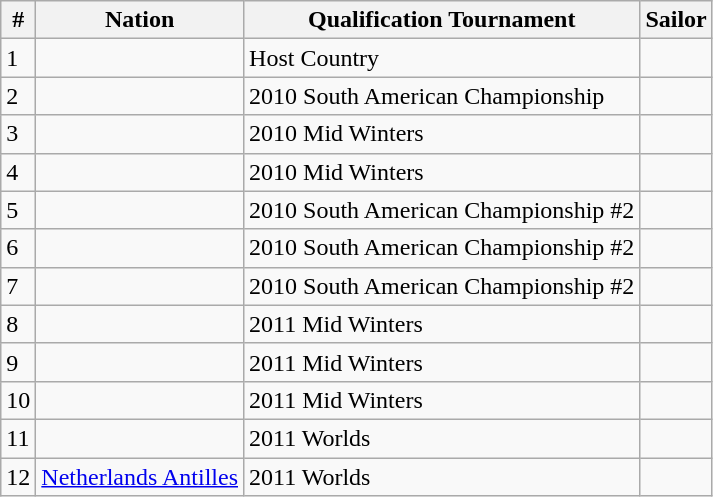<table class="wikitable">
<tr>
<th>#</th>
<th>Nation</th>
<th>Qualification Tournament</th>
<th>Sailor</th>
</tr>
<tr>
<td>1</td>
<td></td>
<td>Host Country</td>
<td></td>
</tr>
<tr>
<td>2</td>
<td></td>
<td>2010 South American Championship</td>
<td></td>
</tr>
<tr>
<td>3</td>
<td></td>
<td>2010 Mid Winters</td>
<td></td>
</tr>
<tr>
<td>4</td>
<td></td>
<td>2010 Mid Winters</td>
<td></td>
</tr>
<tr>
<td>5</td>
<td></td>
<td>2010 South American Championship #2</td>
<td></td>
</tr>
<tr>
<td>6</td>
<td></td>
<td>2010 South American Championship #2</td>
<td></td>
</tr>
<tr>
<td>7</td>
<td></td>
<td>2010 South American Championship #2</td>
<td></td>
</tr>
<tr>
<td>8</td>
<td></td>
<td>2011 Mid Winters</td>
<td></td>
</tr>
<tr>
<td>9</td>
<td></td>
<td>2011 Mid Winters</td>
<td></td>
</tr>
<tr>
<td>10</td>
<td></td>
<td>2011 Mid Winters</td>
<td></td>
</tr>
<tr>
<td>11</td>
<td></td>
<td>2011 Worlds</td>
<td></td>
</tr>
<tr>
<td>12</td>
<td> <a href='#'>Netherlands Antilles</a></td>
<td>2011 Worlds</td>
<td></td>
</tr>
</table>
